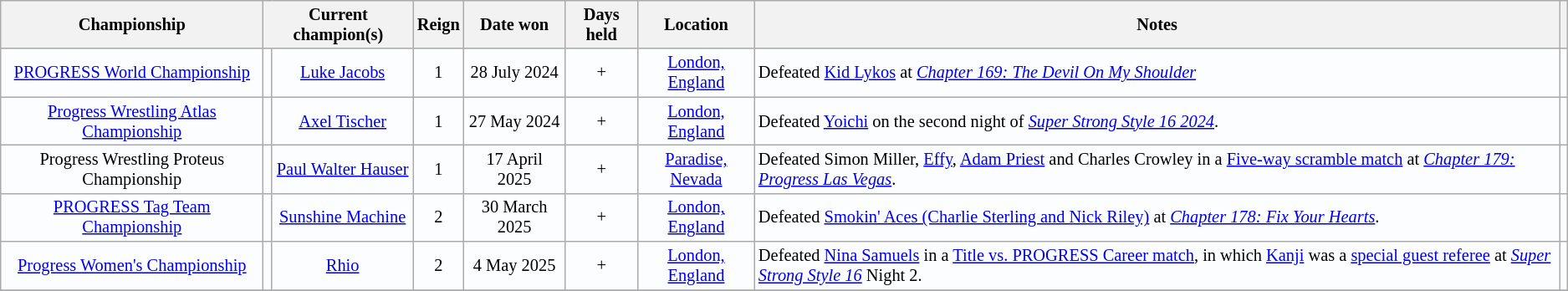<table class="wikitable" style="text-align:center; background:#fcfdff; font-size:85%;">
<tr>
<th>Championship</th>
<th colspan=2>Current champion(s)</th>
<th>Reign</th>
<th>Date won</th>
<th>Days held</th>
<th>Location</th>
<th>Notes</th>
<th></th>
</tr>
<tr>
<td><a href='#'>PROGRESS World Championship</a></td>
<td></td>
<td><a href='#'>Luke Jacobs</a></td>
<td>1</td>
<td>28 July 2024</td>
<td>+</td>
<td><a href='#'>London, England</a></td>
<td align=left>Defeated <a href='#'>Kid Lykos</a> at <em><a href='#'>Chapter 169: The Devil On My Shoulder</a></em></td>
<td></td>
</tr>
<tr>
<td><a href='#'>Progress Wrestling Atlas Championship</a></td>
<td></td>
<td><a href='#'>Axel Tischer</a></td>
<td>1</td>
<td>27 May 2024</td>
<td>+</td>
<td><a href='#'>London, England</a></td>
<td align=left>Defeated <a href='#'>Yoichi</a> on the second night of <em><a href='#'>Super Strong Style 16 2024</a></em>.</td>
<td></td>
</tr>
<tr>
<td>Progress Wrestling Proteus Championship</td>
<td></td>
<td><a href='#'>Paul Walter Hauser</a></td>
<td>1</td>
<td>17 April 2025</td>
<td>+</td>
<td><a href='#'>Paradise, Nevada</a></td>
<td align=left>Defeated Simon Miller, <a href='#'>Effy</a>, <a href='#'>Adam Priest</a> and Charles Crowley in a <a href='#'>Five-way scramble match</a> at <em><a href='#'>Chapter 179: Progress Las Vegas</a></em>.</td>
<td></td>
</tr>
<tr>
<td><a href='#'>PROGRESS Tag Team Championship</a></td>
<td></td>
<td><a href='#'>Sunshine Machine<br></a></td>
<td>2<br></td>
<td>30 March 2025</td>
<td>+</td>
<td><a href='#'>London, England</a></td>
<td align=left>Defeated <a href='#'>Smokin' Aces (Charlie Sterling and Nick Riley)</a> at <em><a href='#'>Chapter 178: Fix Your Hearts</a></em>.</td>
<td></td>
</tr>
<tr>
<td><a href='#'>Progress Women's Championship</a></td>
<td></td>
<td><a href='#'>Rhio</a></td>
<td>2</td>
<td>4 May 2025</td>
<td>+</td>
<td><a href='#'>London, England</a></td>
<td align=left>Defeated <a href='#'>Nina Samuels</a> in a <a href='#'>Title vs. PROGRESS Career match</a>, in which <a href='#'>Kanji</a> was a <a href='#'>special guest referee</a> at <em><a href='#'>Super Strong Style 16</a></em> Night 2.</td>
<td></td>
</tr>
<tr>
</tr>
</table>
